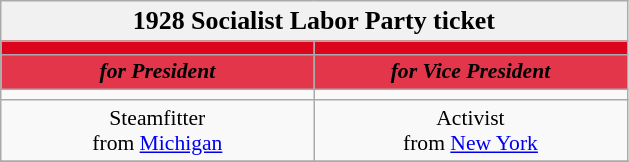<table class="wikitable" style="font-size:90%; text-align:center;">
<tr>
<td style="background:#f1f1f1;" colspan="30"><big><strong>1928 Socialist Labor Party ticket</strong></big></td>
</tr>
<tr>
<th style="width:3em; font-size:135%; background:#DD051D; width:200px;"><a href='#'></a></th>
<th style="width:3em; font-size:135%; background:#DD051D; width:200px;"><a href='#'></a></th>
</tr>
<tr style="color:#000; font-size:100%; background:#e3364a;">
<td style="width:3em; width:200px;"><strong><em>for President</em></strong></td>
<td style="width:3em; width:200px;"><strong><em>for Vice President</em></strong></td>
</tr>
<tr>
<td></td>
</tr>
<tr>
<td>Steamfitter<br>from <a href='#'>Michigan</a></td>
<td>Activist<br>from <a href='#'>New York</a></td>
</tr>
<tr>
</tr>
<tr>
</tr>
</table>
